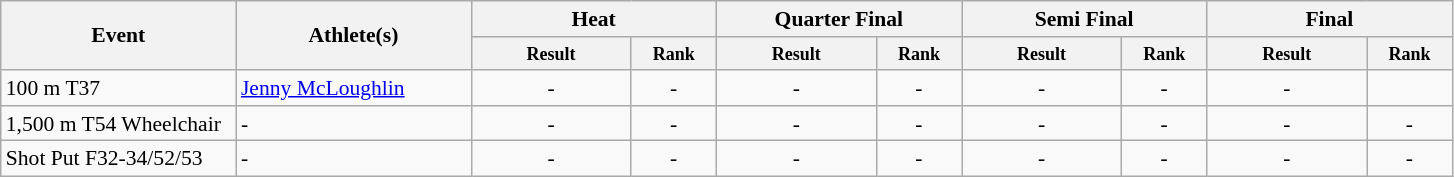<table class=wikitable style="font-size:90%">
<tr>
<th rowspan="2" width=150>Event</th>
<th rowspan="2" width=150>Athlete(s)</th>
<th colspan="2" width=150>Heat</th>
<th colspan="2" width=150>Quarter Final</th>
<th colspan="2" width=150>Semi Final</th>
<th colspan="2" width=150>Final</th>
</tr>
<tr>
<th style="line-height:1em" width=100><small>Result</small></th>
<th style="line-height:1em" width=50><small>Rank</small></th>
<th style="line-height:1em" width=100><small>Result</small></th>
<th style="line-height:1em" width=50><small>Rank</small></th>
<th style="line-height:1em" width=100><small>Result</small></th>
<th style="line-height:1em" width=50><small>Rank</small></th>
<th style="line-height:1em" width=100><small>Result</small></th>
<th style="line-height:1em" width=50><small>Rank</small></th>
</tr>
<tr>
<td>100 m T37</td>
<td><a href='#'>Jenny McLoughlin</a></td>
<td align="center">-</td>
<td align="center">-</td>
<td align="center">-</td>
<td align="center">-</td>
<td align="center">-</td>
<td align="center">-</td>
<td align="center">-</td>
<td align="center"></td>
</tr>
<tr>
<td>1,500 m T54 Wheelchair</td>
<td>-</td>
<td align="center">-</td>
<td align="center">-</td>
<td align="center">-</td>
<td align="center">-</td>
<td align="center">-</td>
<td align="center">-</td>
<td align="center">-</td>
<td align="center">-</td>
</tr>
<tr>
<td>Shot Put F32-34/52/53</td>
<td>-</td>
<td align="center">-</td>
<td align="center">-</td>
<td align="center">-</td>
<td align="center">-</td>
<td align="center">-</td>
<td align="center">-</td>
<td align="center">-</td>
<td align="center">-</td>
</tr>
</table>
